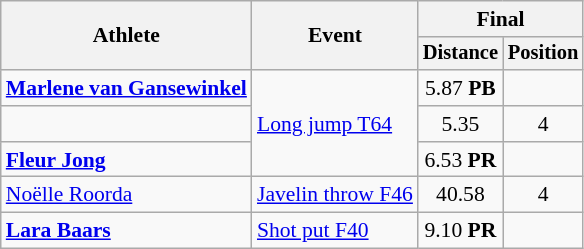<table class=wikitable style="font-size:90%">
<tr>
<th rowspan="2">Athlete</th>
<th rowspan="2">Event</th>
<th colspan="2">Final</th>
</tr>
<tr style="font-size:95%">
<th>Distance</th>
<th>Position</th>
</tr>
<tr align=center>
<td align=left><strong><a href='#'>Marlene van Gansewinkel</a></strong></td>
<td align=left rowspan=3><a href='#'>Long jump T64</a></td>
<td>5.87 <strong>PB</strong></td>
<td></td>
</tr>
<tr align=center>
<td align=left></td>
<td>5.35</td>
<td>4</td>
</tr>
<tr align=center>
<td align=left><strong><a href='#'>Fleur Jong</a></strong></td>
<td>6.53 <strong>PR</strong></td>
<td></td>
</tr>
<tr align=center>
<td align=left><a href='#'>Noëlle Roorda</a></td>
<td align=left><a href='#'>Javelin throw F46</a></td>
<td>40.58</td>
<td>4</td>
</tr>
<tr align=center>
<td align=left><strong><a href='#'>Lara Baars</a></strong></td>
<td align=left><a href='#'>Shot put F40</a></td>
<td>9.10 <strong>PR</strong></td>
<td></td>
</tr>
</table>
